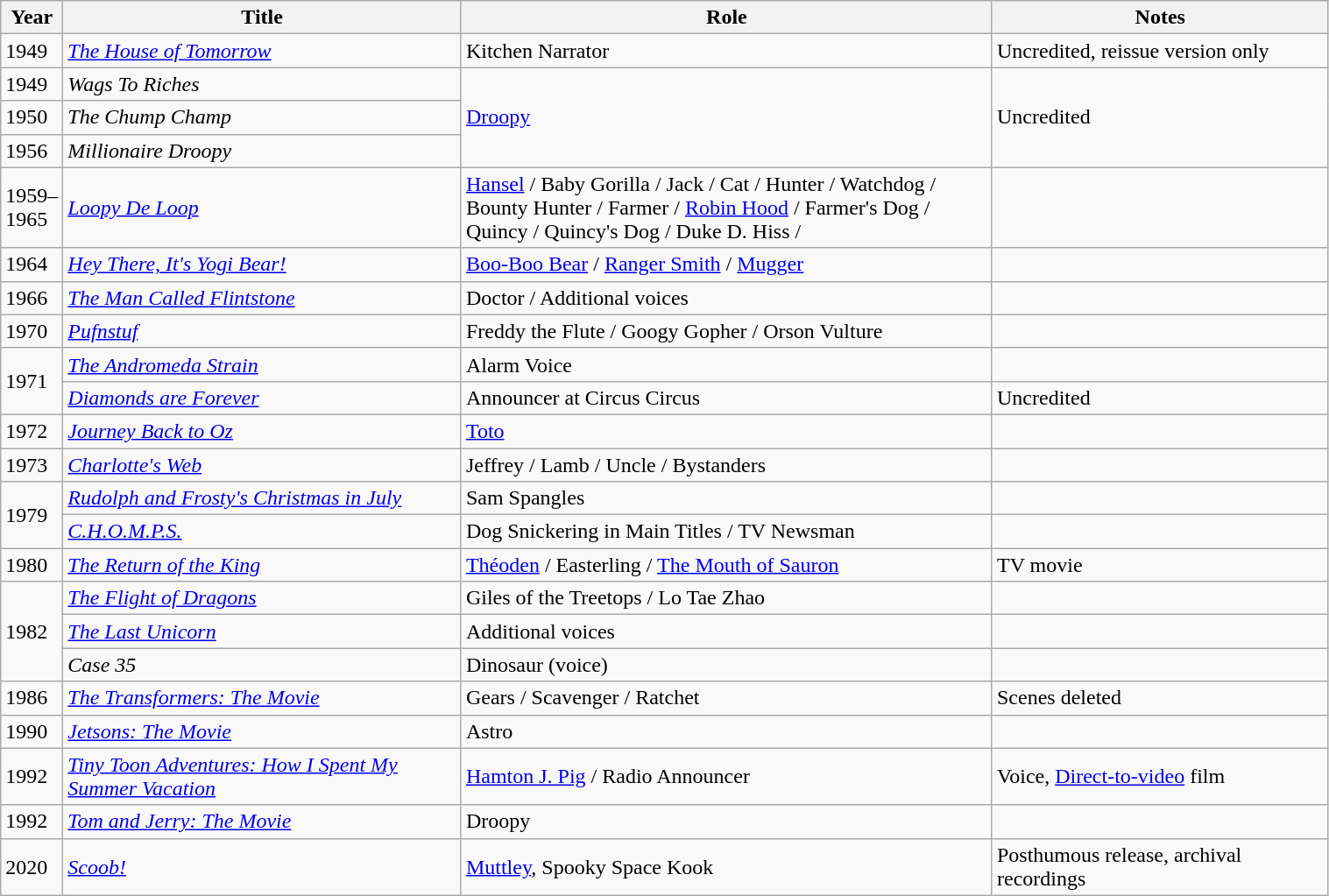<table class="wikitable sortable" width= 80%>
<tr>
<th width = 35px>Year</th>
<th width = 30%>Title</th>
<th width = 40%>Role</th>
<th class="unsortable">Notes</th>
</tr>
<tr>
<td>1949</td>
<td><em><a href='#'>The House of Tomorrow</a></em></td>
<td>Kitchen Narrator</td>
<td>Uncredited, reissue version only</td>
</tr>
<tr>
<td>1949</td>
<td><em>Wags To Riches</em></td>
<td rowspan="3"><a href='#'>Droopy</a></td>
<td rowspan="3">Uncredited</td>
</tr>
<tr>
<td>1950</td>
<td><em>The Chump Champ</em></td>
</tr>
<tr>
<td>1956</td>
<td><em>Millionaire Droopy</em></td>
</tr>
<tr>
<td>1959–1965</td>
<td><em><a href='#'>Loopy De Loop</a></em></td>
<td><a href='#'>Hansel</a> / Baby Gorilla / Jack / Cat / Hunter / Watchdog / Bounty Hunter / Farmer / <a href='#'>Robin Hood</a> / Farmer's Dog / Quincy / Quincy's Dog / Duke D. Hiss /</td>
<td></td>
</tr>
<tr>
<td>1964</td>
<td><em><a href='#'>Hey There, It's Yogi Bear!</a></em></td>
<td><a href='#'>Boo-Boo Bear</a> / <a href='#'>Ranger Smith</a> / <a href='#'>Mugger</a></td>
<td></td>
</tr>
<tr>
<td>1966</td>
<td><em><a href='#'>The Man Called Flintstone</a></em></td>
<td>Doctor / Additional voices</td>
<td></td>
</tr>
<tr>
<td>1970</td>
<td><em><a href='#'>Pufnstuf</a></em></td>
<td>Freddy the Flute / Googy Gopher / Orson Vulture</td>
<td></td>
</tr>
<tr>
<td rowspan="2">1971</td>
<td><em><a href='#'>The Andromeda Strain</a></em></td>
<td>Alarm Voice</td>
<td></td>
</tr>
<tr>
<td><em><a href='#'>Diamonds are Forever</a></em></td>
<td>Announcer at Circus Circus</td>
<td>Uncredited</td>
</tr>
<tr>
<td>1972</td>
<td><em><a href='#'>Journey Back to Oz</a></em></td>
<td><a href='#'>Toto</a></td>
<td></td>
</tr>
<tr>
<td>1973</td>
<td><em><a href='#'>Charlotte's Web</a></em></td>
<td>Jeffrey / Lamb / Uncle / Bystanders</td>
<td></td>
</tr>
<tr>
<td rowspan="2">1979</td>
<td><em><a href='#'>Rudolph and Frosty's Christmas in July</a></em></td>
<td>Sam Spangles</td>
<td></td>
</tr>
<tr>
<td><em><a href='#'>C.H.O.M.P.S.</a></em></td>
<td>Dog Snickering in Main Titles / TV Newsman</td>
<td></td>
</tr>
<tr>
<td>1980</td>
<td><em><a href='#'>The Return of the King</a></em></td>
<td><a href='#'>Théoden</a> / Easterling / <a href='#'>The Mouth of Sauron</a></td>
<td>TV movie</td>
</tr>
<tr>
<td rowspan="3">1982</td>
<td><em><a href='#'>The Flight of Dragons</a></em></td>
<td>Giles of the Treetops / Lo Tae Zhao</td>
<td></td>
</tr>
<tr>
<td><em><a href='#'>The Last Unicorn</a></em></td>
<td>Additional voices</td>
<td></td>
</tr>
<tr>
<td><em>Case 35</em></td>
<td>Dinosaur (voice)</td>
<td></td>
</tr>
<tr>
<td>1986</td>
<td><em><a href='#'>The Transformers: The Movie</a></em></td>
<td>Gears / Scavenger / Ratchet</td>
<td>Scenes deleted</td>
</tr>
<tr>
<td>1990</td>
<td><em><a href='#'>Jetsons: The Movie</a></em></td>
<td>Astro</td>
<td></td>
</tr>
<tr>
<td>1992</td>
<td><em><a href='#'>Tiny Toon Adventures: How I Spent My Summer Vacation</a></em></td>
<td><a href='#'>Hamton J. Pig</a> / Radio Announcer</td>
<td>Voice, <a href='#'>Direct-to-video</a> film</td>
</tr>
<tr>
<td>1992</td>
<td><em><a href='#'>Tom and Jerry: The Movie</a></em></td>
<td>Droopy</td>
<td></td>
</tr>
<tr>
<td>2020</td>
<td><em><a href='#'>Scoob!</a></em></td>
<td><a href='#'>Muttley</a>, Spooky Space Kook</td>
<td>Posthumous release, archival recordings</td>
</tr>
</table>
